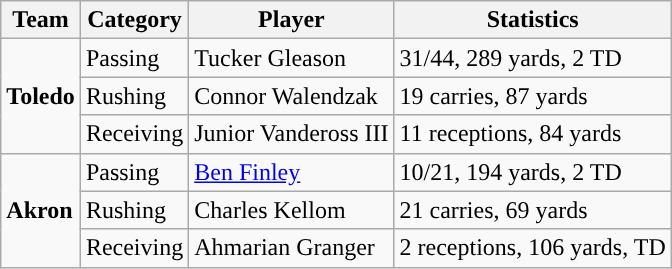<table class="wikitable" style="float: right;">
<tr>
<th>Team</th>
<th>Category</th>
<th>Player</th>
<th>Statistics</th>
</tr>
<tr>
<td rowspan=3><strong>Toledo</strong></td>
<td>Passing</td>
<td>Tucker Gleason</td>
<td>31/44, 289 yards, 2 TD</td>
</tr>
<tr>
<td>Rushing</td>
<td>Connor Walendzak</td>
<td>19 carries, 87 yards</td>
</tr>
<tr>
<td>Receiving</td>
<td>Junior Vandeross III</td>
<td>11 receptions, 84 yards</td>
</tr>
<tr>
<td rowspan=3><strong>Akron</strong></td>
<td>Passing</td>
<td><a href='#'>Ben Finley</a></td>
<td>10/21, 194 yards, 2 TD</td>
</tr>
<tr>
<td>Rushing</td>
<td>Charles Kellom</td>
<td>21 carries, 69 yards</td>
</tr>
<tr>
<td>Receiving</td>
<td>Ahmarian Granger</td>
<td>2 receptions, 106 yards, TD</td>
</tr>
</table>
